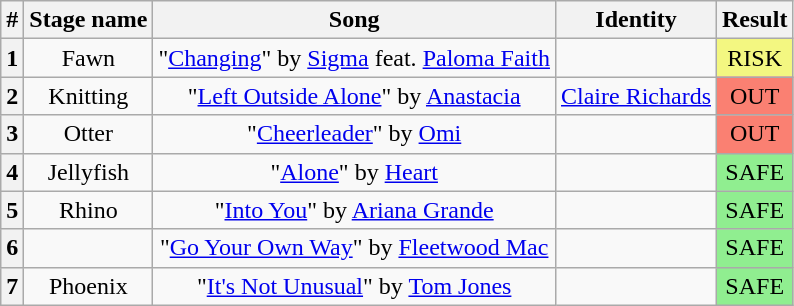<table class="wikitable plainrowheaders" style="text-align: center;">
<tr>
<th>#</th>
<th>Stage name</th>
<th>Song</th>
<th>Identity</th>
<th>Result</th>
</tr>
<tr>
<th>1</th>
<td>Fawn</td>
<td>"<a href='#'>Changing</a>" by <a href='#'>Sigma</a> feat. <a href='#'>Paloma Faith</a></td>
<td></td>
<td bgcolor="#F3F781">RISK</td>
</tr>
<tr>
<th>2</th>
<td>Knitting</td>
<td>"<a href='#'>Left Outside Alone</a>" by <a href='#'>Anastacia</a></td>
<td><a href='#'>Claire Richards</a></td>
<td bgcolor="salmon">OUT</td>
</tr>
<tr>
<th>3</th>
<td>Otter</td>
<td>"<a href='#'>Cheerleader</a>" by <a href='#'>Omi</a></td>
<td></td>
<td bgcolor="salmon">OUT</td>
</tr>
<tr>
<th>4</th>
<td>Jellyfish</td>
<td>"<a href='#'>Alone</a>" by <a href='#'>Heart</a></td>
<td></td>
<td bgcolor="lightgreen">SAFE</td>
</tr>
<tr>
<th>5</th>
<td>Rhino</td>
<td>"<a href='#'>Into You</a>" by <a href='#'>Ariana Grande</a></td>
<td></td>
<td bgcolor="lightgreen">SAFE</td>
</tr>
<tr>
<th>6</th>
<td></td>
<td>"<a href='#'>Go Your Own Way</a>" by <a href='#'>Fleetwood Mac</a></td>
<td></td>
<td bgcolor="lightgreen">SAFE</td>
</tr>
<tr>
<th>7</th>
<td>Phoenix</td>
<td>"<a href='#'>It's Not Unusual</a>" by <a href='#'>Tom Jones</a></td>
<td></td>
<td bgcolor="lightgreen">SAFE</td>
</tr>
</table>
